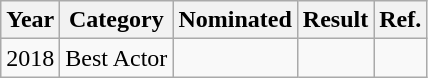<table class="wikitable">
<tr>
<th>Year</th>
<th>Category</th>
<th>Nominated</th>
<th>Result</th>
<th>Ref.</th>
</tr>
<tr>
<td>2018</td>
<td>Best Actor</td>
<td></td>
<td></td>
<td></td>
</tr>
</table>
